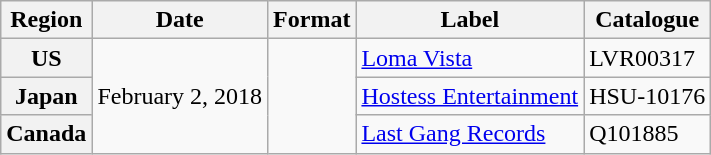<table class="wikitable plainrowheaders">
<tr>
<th scope="col">Region</th>
<th scope="col">Date</th>
<th scope="col">Format</th>
<th scope="col">Label</th>
<th scope="col">Catalogue</th>
</tr>
<tr>
<th>US</th>
<td scope="row" rowspan="3">February 2, 2018</td>
<td rowspan="3"></td>
<td><a href='#'>Loma Vista</a></td>
<td>LVR00317</td>
</tr>
<tr>
<th>Japan</th>
<td><a href='#'>Hostess Entertainment</a></td>
<td>HSU-10176</td>
</tr>
<tr>
<th>Canada</th>
<td><a href='#'>Last Gang Records</a></td>
<td>Q101885</td>
</tr>
</table>
